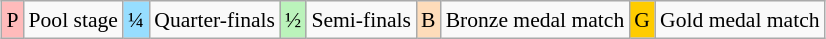<table class="wikitable" style="margin:0.5em auto; font-size:90%; line-height:1.25em;">
<tr>
<td style="background-color:#FFBBBB;text-align:center;">P</td>
<td>Pool stage</td>
<td style="background-color:#97DEFF;text-align:center;">¼</td>
<td>Quarter-finals</td>
<td style="background-color:#BBF3BB;text-align:center;">½</td>
<td>Semi-finals</td>
<td style="background-color:#FEDCBA;text-align:center;">B</td>
<td>Bronze medal match</td>
<td style="background-color:#ffcc00;text-align:center;">G</td>
<td>Gold medal match</td>
</tr>
</table>
